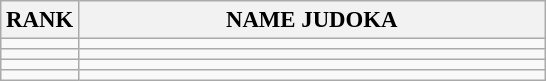<table class="wikitable" style="font-size:95%;">
<tr>
<th>RANK</th>
<th align="left" style="width: 20em">NAME JUDOKA</th>
</tr>
<tr>
<td align="center"></td>
<td></td>
</tr>
<tr>
<td align="center"></td>
<td></td>
</tr>
<tr>
<td align="center"></td>
<td></td>
</tr>
<tr>
<td align="center"></td>
<td></td>
</tr>
</table>
